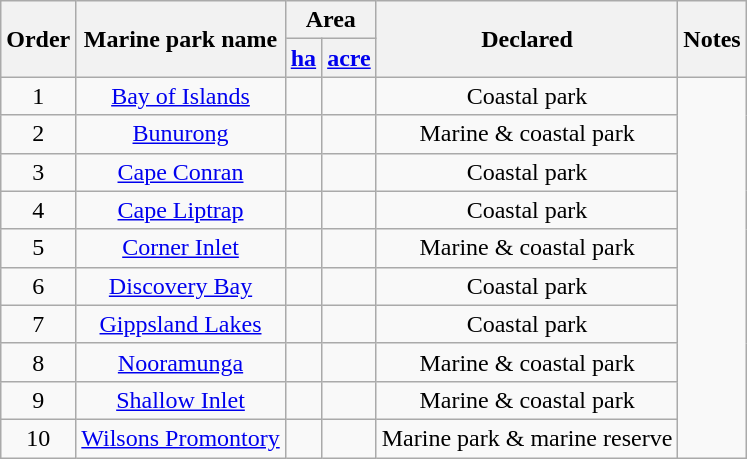<table class="wikitable sortable plainrowheaders" style="text-align:center;">
<tr>
<th scope="col" rowspan="2">Order</th>
<th scope="col" rowspan="2">Marine park name</th>
<th scope="col" colspan="2">Area</th>
<th scope="col" rowspan="2">Declared<br></th>
<th scope="col" rowspan="2">Notes</th>
</tr>
<tr>
<th scope="col"><a href='#'>ha</a></th>
<th scope="col"><a href='#'>acre</a></th>
</tr>
<tr>
<td scope="row">1</td>
<td><a href='#'>Bay of Islands</a></td>
<td></td>
<td></td>
<td>Coastal park</td>
</tr>
<tr>
<td scope="row">2</td>
<td><a href='#'>Bunurong</a></td>
<td></td>
<td></td>
<td>Marine & coastal park</td>
</tr>
<tr>
<td scope="row">3</td>
<td><a href='#'>Cape Conran</a></td>
<td></td>
<td></td>
<td>Coastal park</td>
</tr>
<tr>
<td scope="row">4</td>
<td><a href='#'>Cape Liptrap</a></td>
<td></td>
<td></td>
<td>Coastal park</td>
</tr>
<tr>
<td scope="row">5</td>
<td><a href='#'>Corner Inlet</a></td>
<td></td>
<td></td>
<td>Marine & coastal park</td>
</tr>
<tr>
<td scope="row">6</td>
<td><a href='#'>Discovery Bay</a></td>
<td></td>
<td></td>
<td>Coastal park</td>
</tr>
<tr>
<td scope="row">7</td>
<td><a href='#'>Gippsland Lakes</a></td>
<td></td>
<td></td>
<td>Coastal park</td>
</tr>
<tr>
<td scope="row">8</td>
<td><a href='#'>Nooramunga</a></td>
<td></td>
<td></td>
<td>Marine & coastal park</td>
</tr>
<tr>
<td scope="row">9</td>
<td><a href='#'>Shallow Inlet</a></td>
<td></td>
<td></td>
<td>Marine & coastal park</td>
</tr>
<tr>
<td scope="row">10</td>
<td><a href='#'>Wilsons Promontory</a></td>
<td></td>
<td></td>
<td>Marine park & marine reserve</td>
</tr>
</table>
